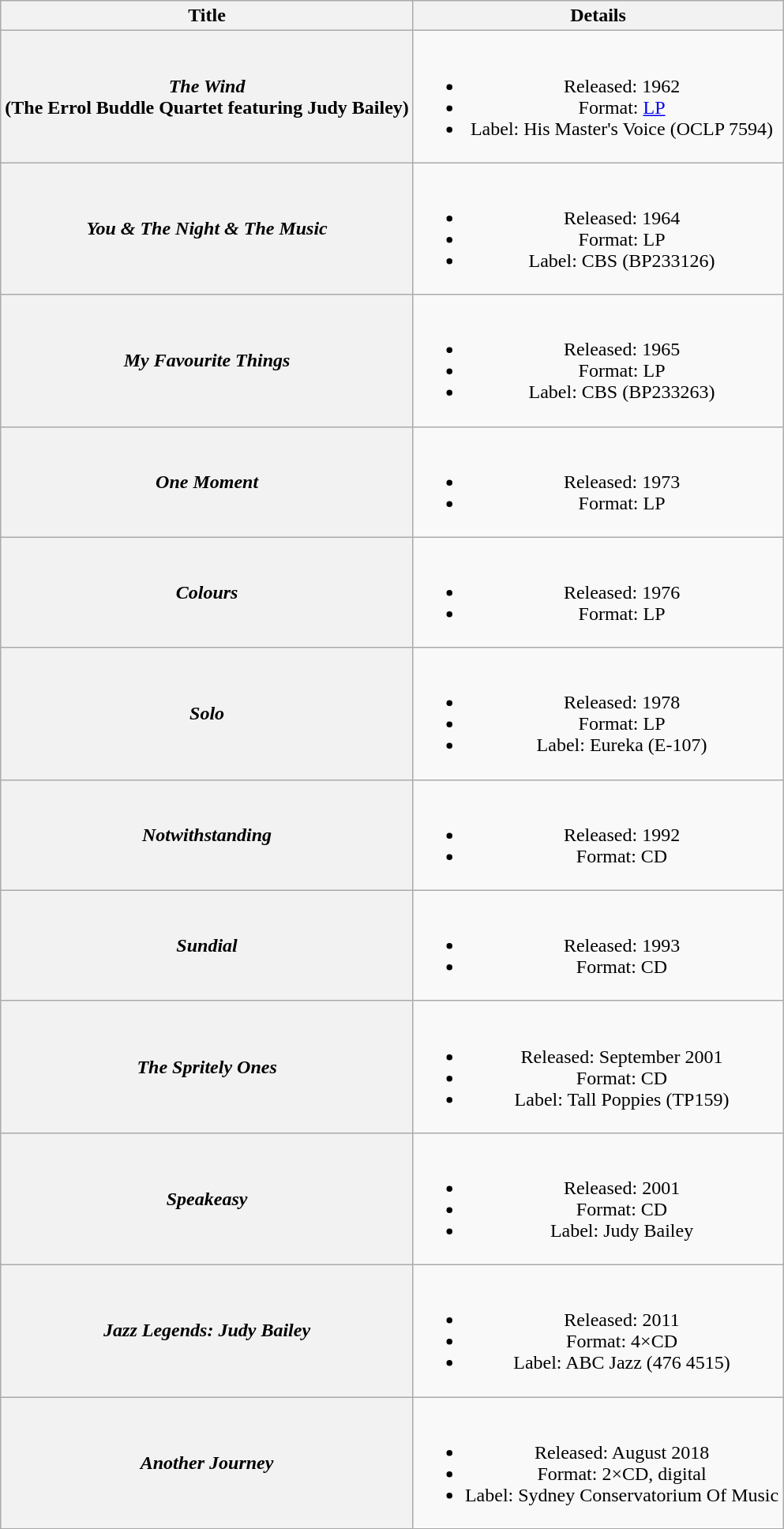<table class="wikitable plainrowheaders" style="text-align:center;" border="1">
<tr>
<th>Title</th>
<th>Details</th>
</tr>
<tr>
<th scope="row"><em>The Wind</em> <br> (The Errol Buddle Quartet featuring Judy Bailey)</th>
<td><br><ul><li>Released: 1962</li><li>Format: <a href='#'>LP</a></li><li>Label: His Master's Voice (OCLP 7594)</li></ul></td>
</tr>
<tr>
<th scope="row"><em>You & The Night & The Music</em></th>
<td><br><ul><li>Released: 1964</li><li>Format: LP</li><li>Label: CBS (BP233126)</li></ul></td>
</tr>
<tr>
<th scope="row"><em>My Favourite Things</em></th>
<td><br><ul><li>Released: 1965</li><li>Format: LP</li><li>Label: CBS (BP233263)</li></ul></td>
</tr>
<tr>
<th scope="row"><em>One Moment</em></th>
<td><br><ul><li>Released: 1973</li><li>Format: LP</li></ul></td>
</tr>
<tr>
<th scope="row"><em>Colours</em></th>
<td><br><ul><li>Released: 1976</li><li>Format: LP</li></ul></td>
</tr>
<tr>
<th scope="row"><em>Solo</em></th>
<td><br><ul><li>Released: 1978</li><li>Format: LP</li><li>Label: Eureka (E-107)</li></ul></td>
</tr>
<tr>
<th scope="row"><em>Notwithstanding</em></th>
<td><br><ul><li>Released: 1992</li><li>Format: CD</li></ul></td>
</tr>
<tr>
<th scope="row"><em>Sundial</em></th>
<td><br><ul><li>Released: 1993</li><li>Format: CD</li></ul></td>
</tr>
<tr>
<th scope="row"><em>The Spritely Ones</em></th>
<td><br><ul><li>Released: September 2001</li><li>Format: CD</li><li>Label: Tall Poppies (TP159)</li></ul></td>
</tr>
<tr>
<th scope="row"><em>Speakeasy</em></th>
<td><br><ul><li>Released: 2001</li><li>Format: CD</li><li>Label: Judy Bailey</li></ul></td>
</tr>
<tr>
<th scope="row"><em>Jazz Legends: Judy Bailey</em></th>
<td><br><ul><li>Released: 2011</li><li>Format: 4×CD</li><li>Label: ABC Jazz (476 4515)</li></ul></td>
</tr>
<tr>
<th scope="row"><em>Another Journey</em></th>
<td><br><ul><li>Released: August 2018</li><li>Format: 2×CD, digital</li><li>Label: Sydney Conservatorium Of Music</li></ul></td>
</tr>
</table>
